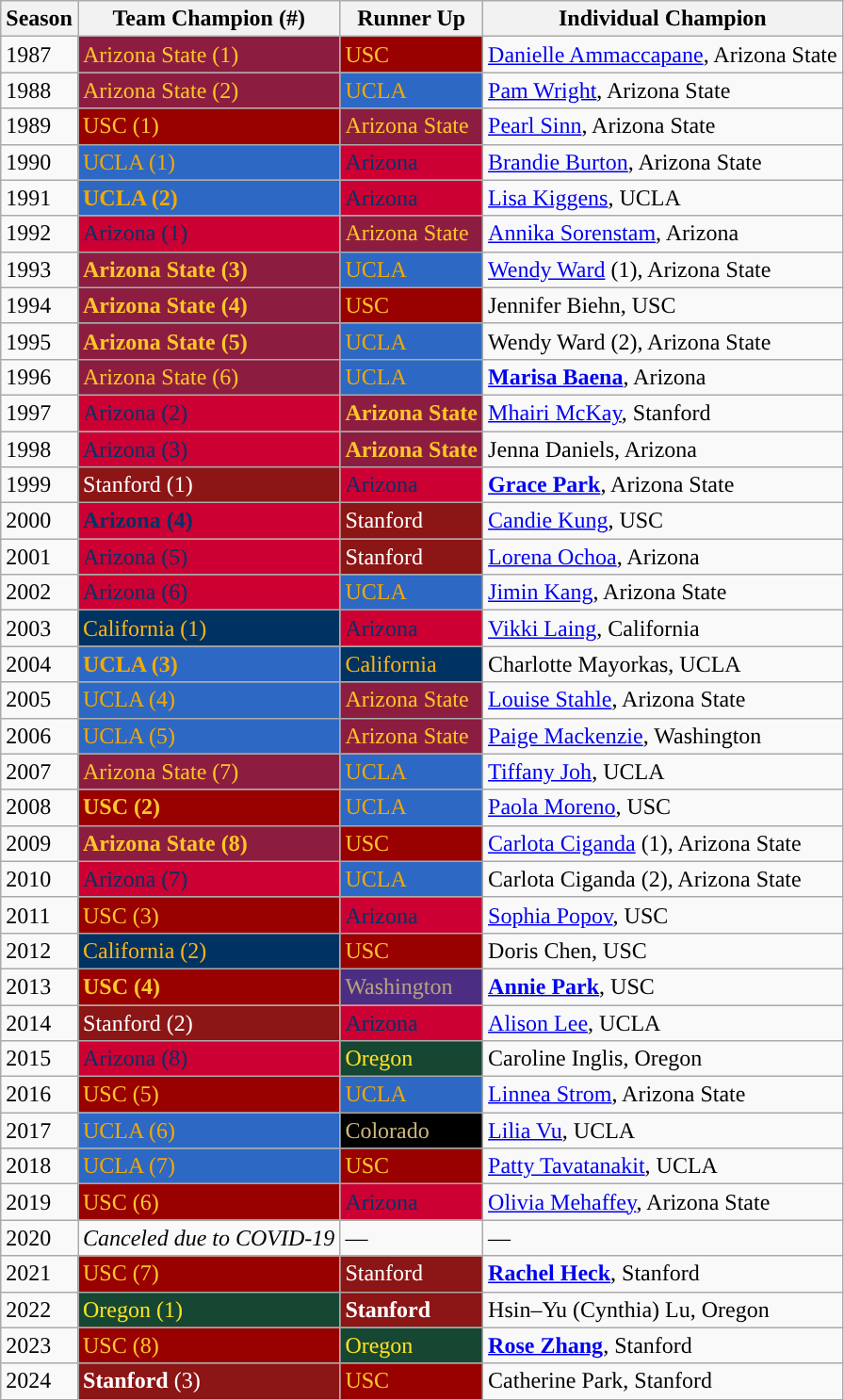<table class="wikitable">
<tr>
<th>Season</th>
<th>Team Champion (#)</th>
<th>Runner Up</th>
<th>Individual Champion</th>
</tr>
<tr>
<td>1987</td>
<td style="background:#8C1D40; color:#FFC627;">Arizona State (1)</td>
<td style="background:#990000; color:#FFC72C;">USC</td>
<td><a href='#'>Danielle Ammaccapane</a>, Arizona State</td>
</tr>
<tr>
<td>1988</td>
<td style="background:#8C1D40; color:#FFC627;">Arizona State (2)</td>
<td style="background:#2D68C4; color:#F2A900;">UCLA</td>
<td><a href='#'>Pam Wright</a>, Arizona State</td>
</tr>
<tr>
<td>1989</td>
<td style="background:#990000; color:#FFC72C;">USC (1)</td>
<td style="background:#8C1D40; color:#FFC627;">Arizona State</td>
<td><a href='#'>Pearl Sinn</a>, Arizona State</td>
</tr>
<tr>
<td>1990</td>
<td style="background:#2D68C4; color:#F2A900;">UCLA (1)</td>
<td style="background:#CC0033; color:#003366;">Arizona</td>
<td><a href='#'>Brandie Burton</a>, Arizona State</td>
</tr>
<tr>
<td>1991</td>
<td style="background:#2D68C4; color:#F2A900;"><strong>UCLA (2)</strong></td>
<td style="background:#CC0033; color:#003366;">Arizona</td>
<td><a href='#'>Lisa Kiggens</a>, UCLA</td>
</tr>
<tr>
<td>1992</td>
<td style="background:#CC0033; color:#003366;">Arizona (1)</td>
<td style="background:#8C1D40; color:#FFC627;">Arizona State</td>
<td><a href='#'>Annika Sorenstam</a>, Arizona</td>
</tr>
<tr>
<td>1993</td>
<td style="background:#8C1D40; color:#FFC627;"><strong>Arizona State (3)</strong></td>
<td style="background:#2D68C4; color:#F2A900;">UCLA</td>
<td><a href='#'>Wendy Ward</a> (1), Arizona State</td>
</tr>
<tr>
<td>1994</td>
<td style="background:#8C1D40; color:#FFC627;"><strong>Arizona State (4)</strong></td>
<td style="background:#990000; color:#FFC72C;">USC</td>
<td>Jennifer Biehn, USC</td>
</tr>
<tr>
<td>1995</td>
<td style="background:#8C1D40; color:#FFC627;"><strong>Arizona State (5)</strong></td>
<td style="background:#2D68C4; color:#F2A900;">UCLA</td>
<td>Wendy Ward (2), Arizona State</td>
</tr>
<tr>
<td>1996</td>
<td style="background:#8C1D40; color:#FFC627;">Arizona State (6)</td>
<td style="background:#2D68C4; color:#F2A900;">UCLA</td>
<td><strong><a href='#'>Marisa Baena</a></strong>, Arizona</td>
</tr>
<tr>
<td>1997</td>
<td style="background:#CC0033; color:#003366;">Arizona (2)</td>
<td style="background:#8C1D40; color:#FFC627;"><strong>Arizona State</strong></td>
<td><a href='#'>Mhairi McKay</a>, Stanford</td>
</tr>
<tr>
<td>1998</td>
<td style="background:#CC0033; color:#003366;">Arizona (3)</td>
<td style="background:#8C1D40; color:#FFC627;"><strong>Arizona State</strong></td>
<td>Jenna Daniels, Arizona</td>
</tr>
<tr>
<td>1999</td>
<td style="background:#8C1515; color:#FFFFFF;">Stanford (1)</td>
<td style="background:#CC0033; color:#003366;">Arizona</td>
<td><strong><a href='#'>Grace Park</a></strong>, Arizona State</td>
</tr>
<tr>
<td>2000</td>
<td style="background:#CC0033; color:#003366;"><strong>Arizona (4)</strong></td>
<td style="background:#8C1515; color:#FFFFFF;">Stanford</td>
<td><a href='#'>Candie Kung</a>, USC</td>
</tr>
<tr>
<td>2001</td>
<td style="background:#CC0033; color:#003366;">Arizona (5)</td>
<td style="background:#8C1515; color:#FFFFFF;">Stanford</td>
<td><a href='#'>Lorena Ochoa</a>, Arizona</td>
</tr>
<tr>
<td>2002</td>
<td style="background:#CC0033; color:#003366;">Arizona (6)</td>
<td style="background:#2D68C4; color:#F2A900;">UCLA</td>
<td><a href='#'>Jimin Kang</a>, Arizona State</td>
</tr>
<tr>
<td>2003</td>
<td style="background:#003262; color:#FDB515;">California (1)</td>
<td style="background:#CC0033; color:#003366;">Arizona</td>
<td><a href='#'>Vikki Laing</a>, California</td>
</tr>
<tr>
<td>2004</td>
<td style="background:#2D68C4; color:#F2A900;"><strong>UCLA (3)</strong></td>
<td style="background:#003262; color:#FDB515;">California</td>
<td>Charlotte Mayorkas, UCLA</td>
</tr>
<tr>
<td>2005</td>
<td style="background:#2D68C4; color:#F2A900;">UCLA (4)</td>
<td style="background:#8C1D40; color:#FFC627;">Arizona State</td>
<td><a href='#'>Louise Stahle</a>, Arizona State</td>
</tr>
<tr>
<td>2006</td>
<td style="background:#2D68C4; color:#F2A900;">UCLA (5)</td>
<td style="background:#8C1D40; color:#FFC627;">Arizona State</td>
<td><a href='#'>Paige Mackenzie</a>, Washington</td>
</tr>
<tr>
<td>2007</td>
<td style="background:#8C1D40; color:#FFC627;">Arizona State (7)</td>
<td style="background:#2D68C4; color:#F2A900;">UCLA</td>
<td><a href='#'>Tiffany Joh</a>, UCLA</td>
</tr>
<tr>
<td>2008</td>
<td style="background:#990000; color:#FFC72C;"><strong>USC (2)</strong></td>
<td style="background:#2D68C4; color:#F2A900;">UCLA</td>
<td><a href='#'>Paola Moreno</a>, USC</td>
</tr>
<tr>
<td>2009</td>
<td style="background:#8C1D40; color:#FFC627;"><strong>Arizona State (8)</strong></td>
<td style="background:#990000; color:#FFC72C;">USC</td>
<td><a href='#'>Carlota Ciganda</a> (1), Arizona State</td>
</tr>
<tr>
<td>2010</td>
<td style="background:#CC0033; color:#003366;">Arizona (7)</td>
<td style="background:#2D68C4; color:#F2A900;">UCLA</td>
<td>Carlota Ciganda (2), Arizona State</td>
</tr>
<tr>
<td>2011</td>
<td style="background:#990000; color:#FFC72C;">USC (3)</td>
<td style="background:#CC0033; color:#003366;">Arizona</td>
<td><a href='#'>Sophia Popov</a>, USC</td>
</tr>
<tr>
<td>2012</td>
<td style="background:#003262; color:#FDB515;">California (2)</td>
<td style="background:#990000; color:#FFC72C;">USC</td>
<td>Doris Chen, USC</td>
</tr>
<tr>
<td>2013</td>
<td style="background:#990000; color:#FFC72C;"><strong>USC (4)</strong></td>
<td style="background:#4B2E83; color:#B7A57A;">Washington</td>
<td><strong><a href='#'>Annie Park</a></strong>, USC</td>
</tr>
<tr>
<td>2014</td>
<td style="background:#8C1515; color:#FFFFFF;">Stanford (2)</td>
<td style="background:#CC0033; color:#003366;">Arizona</td>
<td><a href='#'>Alison Lee</a>, UCLA</td>
</tr>
<tr>
<td>2015</td>
<td style="background:#CC0033; color:#003366;">Arizona (8)</td>
<td style="background:#154733; color:#FEE123;">Oregon</td>
<td>Caroline Inglis, Oregon</td>
</tr>
<tr>
<td>2016</td>
<td style="background:#990000; color:#FFC72C;">USC (5)</td>
<td style="background:#2D68C4; color:#F2A900;">UCLA</td>
<td><a href='#'>Linnea Strom</a>, Arizona State</td>
</tr>
<tr>
<td>2017</td>
<td style="background:#2D68C4; color:#F2A900;">UCLA (6)</td>
<td style="background:#000000; color:#CFB87C;">Colorado</td>
<td><a href='#'>Lilia Vu</a>, UCLA</td>
</tr>
<tr>
<td>2018</td>
<td style="background:#2D68C4; color:#F2A900;">UCLA (7)</td>
<td style="background:#990000; color:#FFC72C;">USC</td>
<td><a href='#'>Patty Tavatanakit</a>, UCLA</td>
</tr>
<tr>
<td>2019</td>
<td style="background:#990000; color:#FFC72C;">USC (6)</td>
<td style="background:#CC0033; color:#003366;">Arizona</td>
<td><a href='#'>Olivia Mehaffey</a>, Arizona State</td>
</tr>
<tr>
<td>2020</td>
<td><em>Canceled due to COVID-19</em></td>
<td>―</td>
<td>―</td>
</tr>
<tr>
<td>2021</td>
<td style="background:#990000; color:#FFC72C;">USC (7)</td>
<td style="background:#8C1515; color:#FFFFFF;">Stanford</td>
<td><strong><a href='#'>Rachel Heck</a></strong>, Stanford</td>
</tr>
<tr>
<td>2022</td>
<td style="background:#154733; color:#FEE123;">Oregon (1)</td>
<td style="background:#8C1515; color:#FFFFFF;"><strong>Stanford</strong></td>
<td>Hsin–Yu (Cynthia) Lu, Oregon</td>
</tr>
<tr>
<td>2023</td>
<td style="background:#990000; color:#FFC72C;">USC (8)</td>
<td style="background:#154733; color:#FEE123;">Oregon</td>
<td><strong><a href='#'>Rose Zhang</a></strong>, Stanford</td>
</tr>
<tr>
<td>2024</td>
<td style="background:#8C1515; color:#FFFFFF;"><strong>Stanford</strong> (3)</td>
<td style="background:#990000; color:#FFC72C;">USC</td>
<td>Catherine Park, Stanford</td>
</tr>
</table>
